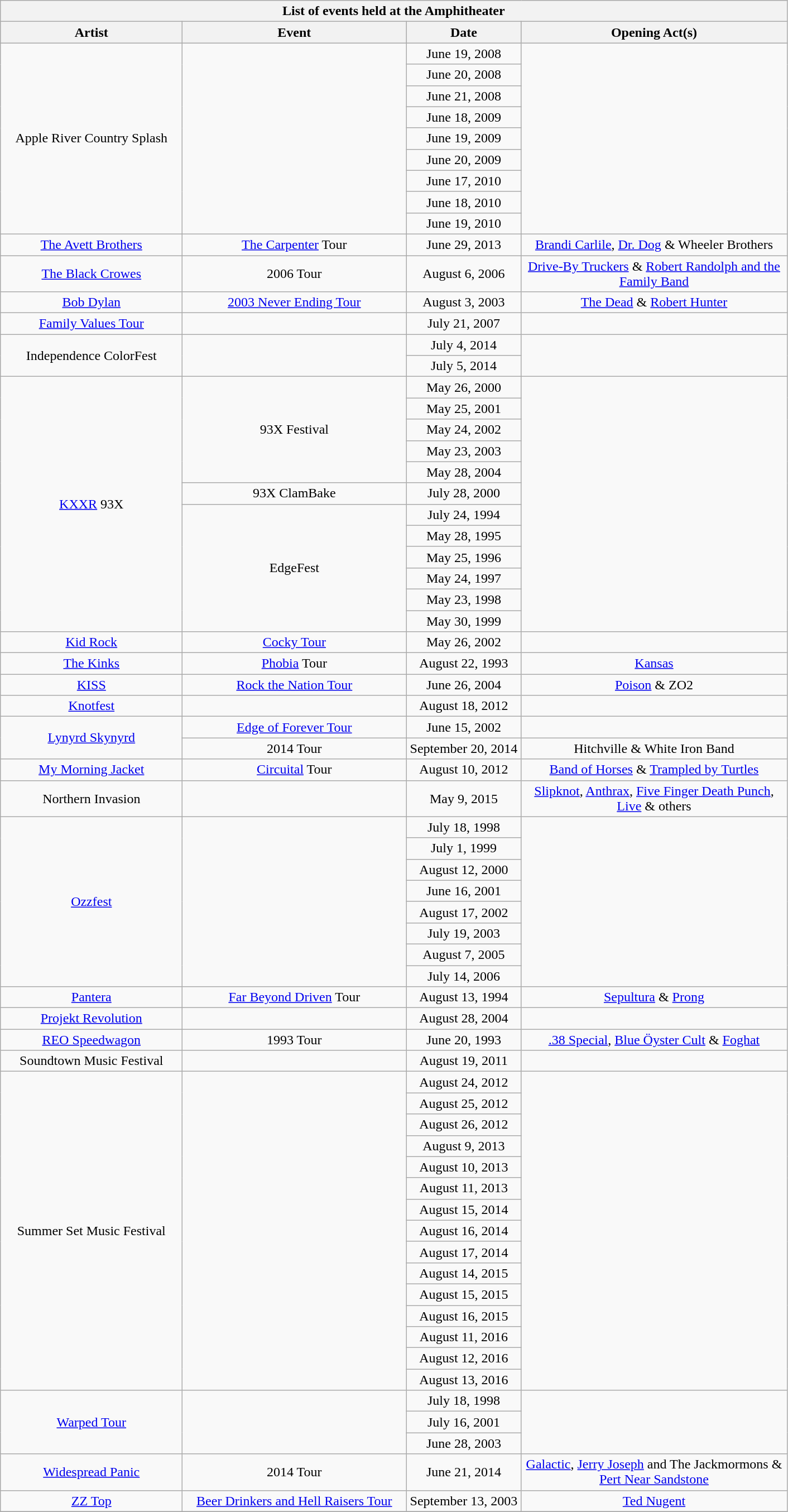<table class="wikitable collapsible collapsed">
<tr>
<th colspan="5">List of events held at the Amphitheater</th>
</tr>
<tr bgcolor="#CCCCCC">
<th width="210">Artist</th>
<th width="260">Event</th>
<th width="130">Date</th>
<th width="310">Opening Act(s)</th>
</tr>
<tr>
<td align="center" rowspan="9">Apple River Country Splash</td>
<td align="center" rowspan="9"></td>
<td align="center">June 19, 2008</td>
<td align="center" rowspan="9"></td>
</tr>
<tr>
<td align="center">June 20, 2008</td>
</tr>
<tr>
<td align="center">June 21, 2008</td>
</tr>
<tr>
<td align="center">June 18, 2009</td>
</tr>
<tr>
<td align="center">June 19, 2009</td>
</tr>
<tr>
<td align="center">June 20, 2009</td>
</tr>
<tr>
<td align="center">June 17, 2010</td>
</tr>
<tr>
<td align="center">June 18, 2010</td>
</tr>
<tr>
<td align="center">June 19, 2010</td>
</tr>
<tr>
<td align="center"><a href='#'>The Avett Brothers</a></td>
<td align="center"><a href='#'>The Carpenter</a> Tour</td>
<td align="center">June 29, 2013</td>
<td align="center"><a href='#'>Brandi Carlile</a>, <a href='#'>Dr. Dog</a> & Wheeler Brothers</td>
</tr>
<tr>
<td align="center"><a href='#'>The Black Crowes</a></td>
<td align="center">2006 Tour</td>
<td align="center">August 6, 2006</td>
<td align="center"><a href='#'>Drive-By Truckers</a> & <a href='#'>Robert Randolph and the Family Band</a></td>
</tr>
<tr>
<td align="center"><a href='#'>Bob Dylan</a></td>
<td align="center"><a href='#'>2003 Never Ending Tour</a></td>
<td align="center">August 3, 2003</td>
<td align="center"><a href='#'>The Dead</a> & <a href='#'>Robert Hunter</a></td>
</tr>
<tr>
<td align="center"><a href='#'>Family Values Tour</a></td>
<td align="center"></td>
<td align="center">July 21, 2007</td>
<td align="center"></td>
</tr>
<tr>
<td align="center" rowspan="2">Independence ColorFest</td>
<td align="center" rowspan="2"></td>
<td align="center">July 4, 2014</td>
<td align="center" rowspan="2"></td>
</tr>
<tr>
<td align="center">July 5, 2014</td>
</tr>
<tr>
<td align="center" rowspan="12"><a href='#'>KXXR</a> 93X</td>
<td align="center" rowspan="5">93X Festival</td>
<td align="center">May 26, 2000</td>
<td align="center" rowspan="12"></td>
</tr>
<tr>
<td align="center">May 25, 2001</td>
</tr>
<tr>
<td align="center">May 24, 2002</td>
</tr>
<tr>
<td align="center">May 23, 2003</td>
</tr>
<tr>
<td align="center">May 28, 2004</td>
</tr>
<tr>
<td align="center">93X ClamBake</td>
<td align="center">July 28, 2000</td>
</tr>
<tr>
<td align="center" rowspan="6">EdgeFest</td>
<td align="center">July 24, 1994</td>
</tr>
<tr>
<td align="center">May 28, 1995</td>
</tr>
<tr>
<td align="center">May 25, 1996</td>
</tr>
<tr>
<td align="center">May 24, 1997</td>
</tr>
<tr>
<td align="center">May 23, 1998</td>
</tr>
<tr>
<td align="center">May 30, 1999</td>
</tr>
<tr>
<td align="center"><a href='#'>Kid Rock</a></td>
<td align="center"><a href='#'>Cocky Tour</a></td>
<td align="center">May 26, 2002</td>
<td align="center"></td>
</tr>
<tr>
<td align="center"><a href='#'>The Kinks</a></td>
<td align="center"><a href='#'>Phobia</a> Tour</td>
<td align="center">August 22, 1993</td>
<td align="center"><a href='#'>Kansas</a></td>
</tr>
<tr>
<td align="center"><a href='#'>KISS</a></td>
<td align="center"><a href='#'>Rock the Nation Tour</a></td>
<td align="center">June 26, 2004</td>
<td align="center"><a href='#'>Poison</a> & ZO2</td>
</tr>
<tr>
<td align="center"><a href='#'>Knotfest</a></td>
<td align="center"></td>
<td align="center">August 18, 2012</td>
<td align="center"></td>
</tr>
<tr>
<td align="center" rowspan="2"><a href='#'>Lynyrd Skynyrd</a></td>
<td align="center"><a href='#'>Edge of Forever Tour</a></td>
<td align="center">June 15, 2002</td>
<td align="center"></td>
</tr>
<tr>
<td align="center">2014 Tour</td>
<td align="center">September 20, 2014</td>
<td align="center">Hitchville & White Iron Band</td>
</tr>
<tr>
<td align="center"><a href='#'>My Morning Jacket</a></td>
<td align="center"><a href='#'>Circuital</a> Tour</td>
<td align="center">August 10, 2012</td>
<td align="center"><a href='#'>Band of Horses</a> & <a href='#'>Trampled by Turtles</a></td>
</tr>
<tr>
<td align="center">Northern Invasion</td>
<td align="center"></td>
<td align="center">May 9, 2015</td>
<td align="center"><a href='#'>Slipknot</a>, <a href='#'>Anthrax</a>, <a href='#'>Five Finger Death Punch</a>, <a href='#'>Live</a> & others</td>
</tr>
<tr>
<td align="center" rowspan="8"><a href='#'>Ozzfest</a></td>
<td align="center" rowspan="8"></td>
<td align="center">July 18, 1998</td>
<td align="center" rowspan="8"></td>
</tr>
<tr>
<td align="center">July 1, 1999</td>
</tr>
<tr>
<td align="center">August 12, 2000</td>
</tr>
<tr>
<td align="center">June 16, 2001</td>
</tr>
<tr>
<td align="center">August 17, 2002</td>
</tr>
<tr>
<td align="center">July 19, 2003</td>
</tr>
<tr>
<td align="center">August 7, 2005</td>
</tr>
<tr>
<td align="center">July 14, 2006</td>
</tr>
<tr>
<td align="center"><a href='#'>Pantera</a></td>
<td align="center"><a href='#'>Far Beyond Driven</a> Tour</td>
<td align="center">August 13, 1994</td>
<td align="center"><a href='#'>Sepultura</a> & <a href='#'>Prong</a></td>
</tr>
<tr>
<td align="center"><a href='#'>Projekt Revolution</a></td>
<td align="center"></td>
<td align="center">August 28, 2004</td>
<td align="center"></td>
</tr>
<tr>
<td align="center"><a href='#'>REO Speedwagon</a></td>
<td align="center">1993 Tour</td>
<td align="center">June 20, 1993</td>
<td align="center"><a href='#'>.38 Special</a>, <a href='#'>Blue Öyster Cult</a> & <a href='#'>Foghat</a></td>
</tr>
<tr>
<td align="center">Soundtown Music Festival</td>
<td align="center"></td>
<td align="center">August 19, 2011</td>
<td align="center"></td>
</tr>
<tr>
<td align="center" rowspan="15">Summer Set Music Festival</td>
<td align="center" rowspan="15"></td>
<td align="center">August 24, 2012</td>
<td align="center" rowspan="15"></td>
</tr>
<tr>
<td align="center">August 25, 2012</td>
</tr>
<tr>
<td align="center">August 26, 2012</td>
</tr>
<tr>
<td align="center">August 9, 2013</td>
</tr>
<tr>
<td align="center">August 10, 2013</td>
</tr>
<tr>
<td align="center">August 11, 2013</td>
</tr>
<tr>
<td align="center">August 15, 2014</td>
</tr>
<tr>
<td align="center">August 16, 2014</td>
</tr>
<tr>
<td align="center">August 17, 2014</td>
</tr>
<tr>
<td align="center">August 14, 2015</td>
</tr>
<tr>
<td align="center">August 15, 2015</td>
</tr>
<tr>
<td align="center">August 16, 2015</td>
</tr>
<tr>
<td align="center">August 11, 2016</td>
</tr>
<tr>
<td align="center">August 12, 2016</td>
</tr>
<tr>
<td align="center">August 13, 2016</td>
</tr>
<tr>
<td align="center" rowspan="3"><a href='#'>Warped Tour</a></td>
<td align="center" rowspan="3"></td>
<td align="center">July 18, 1998</td>
<td align="center" rowspan="3"></td>
</tr>
<tr>
<td align="center">July 16, 2001</td>
</tr>
<tr>
<td align="center">June 28, 2003</td>
</tr>
<tr>
<td align="center"><a href='#'>Widespread Panic</a></td>
<td align="center">2014 Tour</td>
<td align="center">June 21, 2014</td>
<td align="center"><a href='#'>Galactic</a>, <a href='#'>Jerry Joseph</a> and The Jackmormons & <a href='#'>Pert Near Sandstone</a></td>
</tr>
<tr>
<td align="center"><a href='#'>ZZ Top</a></td>
<td align="center"><a href='#'>Beer Drinkers and Hell Raisers Tour</a></td>
<td align="center">September 13, 2003</td>
<td align="center"><a href='#'>Ted Nugent</a></td>
</tr>
<tr>
</tr>
</table>
